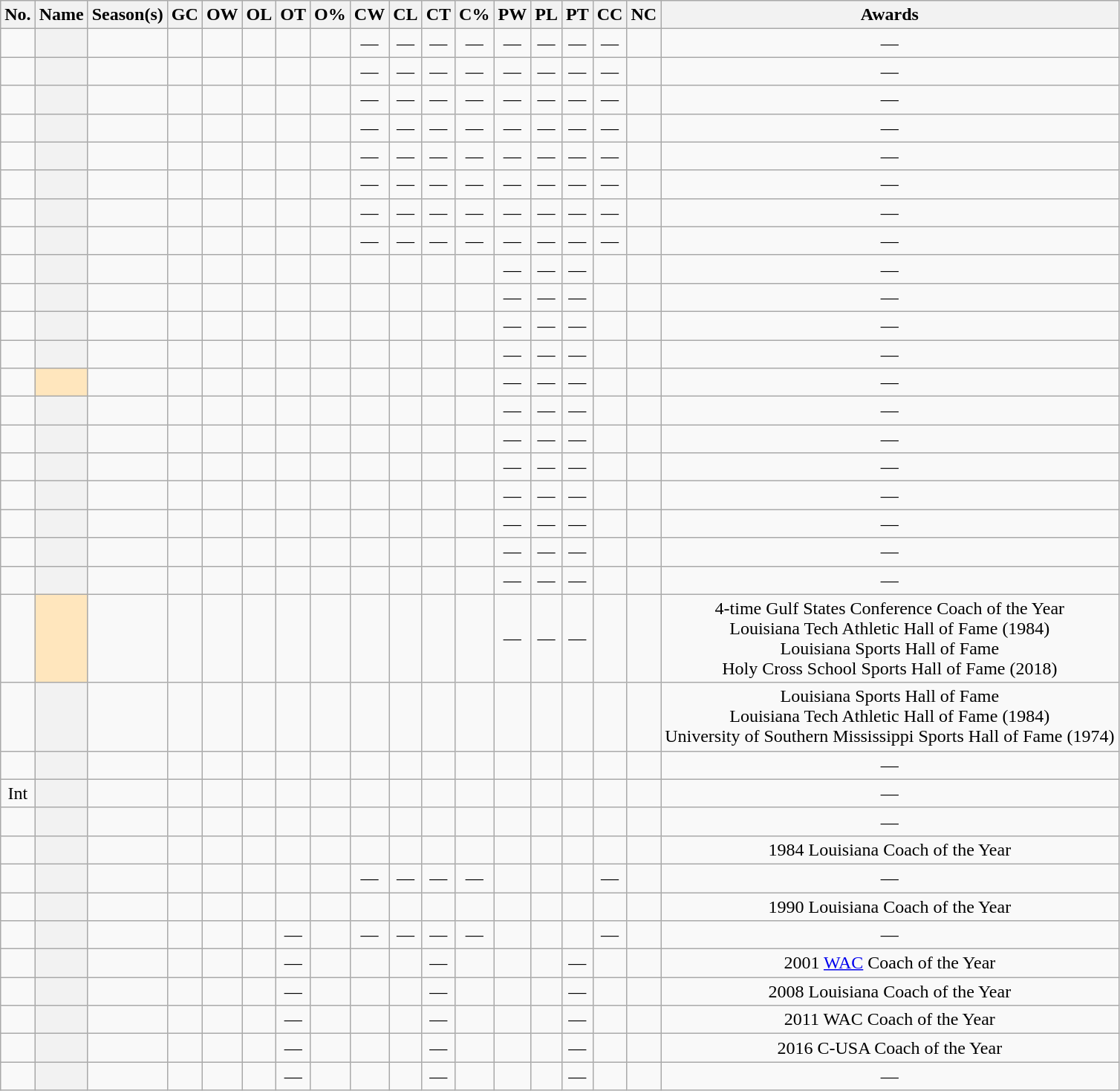<table class="wikitable sortable" style="text-align:center">
<tr>
<th scope="col" class="unsortable">No.</th>
<th scope="col">Name</th>
<th scope="col">Season(s)</th>
<th scope="col">GC</th>
<th scope="col">OW</th>
<th scope="col">OL</th>
<th scope="col">OT</th>
<th scope="col">O%</th>
<th scope="col">CW</th>
<th scope="col">CL</th>
<th scope="col">CT</th>
<th scope="col">C%</th>
<th scope="col">PW</th>
<th scope="col">PL</th>
<th scope="col">PT</th>
<th scope="col">CC</th>
<th scope="col">NC</th>
<th scope="col" class="unsortable">Awards</th>
</tr>
<tr>
<td></td>
<th scope="row"></th>
<td></td>
<td></td>
<td></td>
<td></td>
<td></td>
<td></td>
<td>—</td>
<td>—</td>
<td>—</td>
<td>—</td>
<td>—</td>
<td>—</td>
<td>—</td>
<td>—</td>
<td></td>
<td>—</td>
</tr>
<tr>
<td></td>
<th scope="row"></th>
<td></td>
<td></td>
<td></td>
<td></td>
<td></td>
<td></td>
<td>—</td>
<td>—</td>
<td>—</td>
<td>—</td>
<td>—</td>
<td>—</td>
<td>—</td>
<td>—</td>
<td></td>
<td>—</td>
</tr>
<tr>
<td></td>
<th scope="row"></th>
<td></td>
<td></td>
<td></td>
<td></td>
<td></td>
<td></td>
<td>—</td>
<td>—</td>
<td>—</td>
<td>—</td>
<td>—</td>
<td>—</td>
<td>—</td>
<td>—</td>
<td></td>
<td>—</td>
</tr>
<tr>
<td></td>
<th scope="row"></th>
<td></td>
<td></td>
<td></td>
<td></td>
<td></td>
<td></td>
<td>—</td>
<td>—</td>
<td>—</td>
<td>—</td>
<td>—</td>
<td>—</td>
<td>—</td>
<td>—</td>
<td></td>
<td>—</td>
</tr>
<tr>
<td></td>
<th scope="row"></th>
<td></td>
<td></td>
<td></td>
<td></td>
<td></td>
<td></td>
<td>—</td>
<td>—</td>
<td>—</td>
<td>—</td>
<td>—</td>
<td>—</td>
<td>—</td>
<td>—</td>
<td></td>
<td>—</td>
</tr>
<tr>
<td></td>
<th scope="row"></th>
<td></td>
<td></td>
<td></td>
<td></td>
<td></td>
<td></td>
<td>—</td>
<td>—</td>
<td>—</td>
<td>—</td>
<td>—</td>
<td>—</td>
<td>—</td>
<td>—</td>
<td></td>
<td>—</td>
</tr>
<tr>
<td></td>
<th scope="row"></th>
<td></td>
<td></td>
<td></td>
<td></td>
<td></td>
<td></td>
<td>—</td>
<td>—</td>
<td>—</td>
<td>—</td>
<td>—</td>
<td>—</td>
<td>—</td>
<td>—</td>
<td></td>
<td>—</td>
</tr>
<tr>
<td></td>
<th scope="row"></th>
<td></td>
<td></td>
<td></td>
<td></td>
<td></td>
<td></td>
<td>—</td>
<td>—</td>
<td>—</td>
<td>—</td>
<td>—</td>
<td>—</td>
<td>—</td>
<td>—</td>
<td></td>
<td>—</td>
</tr>
<tr>
<td></td>
<th scope="row"></th>
<td></td>
<td></td>
<td></td>
<td></td>
<td></td>
<td></td>
<td></td>
<td></td>
<td></td>
<td></td>
<td>—</td>
<td>—</td>
<td>—</td>
<td></td>
<td></td>
<td>—</td>
</tr>
<tr>
<td></td>
<th scope="row"></th>
<td></td>
<td></td>
<td></td>
<td></td>
<td></td>
<td></td>
<td></td>
<td></td>
<td></td>
<td></td>
<td>—</td>
<td>—</td>
<td>—</td>
<td></td>
<td></td>
<td>—</td>
</tr>
<tr>
<td></td>
<th scope="row"></th>
<td></td>
<td></td>
<td></td>
<td></td>
<td></td>
<td></td>
<td></td>
<td></td>
<td></td>
<td></td>
<td>—</td>
<td>—</td>
<td>—</td>
<td></td>
<td></td>
<td>—</td>
</tr>
<tr>
<td></td>
<th scope="row"></th>
<td></td>
<td></td>
<td></td>
<td></td>
<td></td>
<td></td>
<td></td>
<td></td>
<td></td>
<td></td>
<td>—</td>
<td>—</td>
<td>—</td>
<td></td>
<td></td>
<td>—</td>
</tr>
<tr>
<td></td>
<td scope="row" align="center" bgcolor=#FFE6BD><strong></strong><sup></sup></td>
<td></td>
<td></td>
<td></td>
<td></td>
<td></td>
<td></td>
<td></td>
<td></td>
<td></td>
<td></td>
<td>—</td>
<td>—</td>
<td>—</td>
<td></td>
<td></td>
<td>—</td>
</tr>
<tr>
<td></td>
<th scope="row"></th>
<td></td>
<td></td>
<td></td>
<td></td>
<td></td>
<td></td>
<td></td>
<td></td>
<td></td>
<td></td>
<td>—</td>
<td>—</td>
<td>—</td>
<td></td>
<td></td>
<td>—</td>
</tr>
<tr>
<td></td>
<th scope="row"></th>
<td></td>
<td></td>
<td></td>
<td></td>
<td></td>
<td></td>
<td></td>
<td></td>
<td></td>
<td></td>
<td>—</td>
<td>—</td>
<td>—</td>
<td></td>
<td></td>
<td>—</td>
</tr>
<tr>
<td></td>
<th scope="row"></th>
<td></td>
<td></td>
<td></td>
<td></td>
<td></td>
<td></td>
<td></td>
<td></td>
<td></td>
<td></td>
<td>—</td>
<td>—</td>
<td>—</td>
<td></td>
<td></td>
<td>—</td>
</tr>
<tr>
<td></td>
<th scope="row"></th>
<td></td>
<td></td>
<td></td>
<td></td>
<td></td>
<td></td>
<td></td>
<td></td>
<td></td>
<td></td>
<td>—</td>
<td>—</td>
<td>—</td>
<td></td>
<td></td>
<td>—</td>
</tr>
<tr>
<td></td>
<th scope="row"></th>
<td></td>
<td></td>
<td></td>
<td></td>
<td></td>
<td></td>
<td></td>
<td></td>
<td></td>
<td></td>
<td>—</td>
<td>—</td>
<td>—</td>
<td></td>
<td></td>
<td>—</td>
</tr>
<tr>
<td></td>
<th scope="row"></th>
<td></td>
<td></td>
<td></td>
<td></td>
<td></td>
<td></td>
<td></td>
<td></td>
<td></td>
<td></td>
<td>—</td>
<td>—</td>
<td>—</td>
<td></td>
<td></td>
<td>—</td>
</tr>
<tr>
<td></td>
<th scope="row"></th>
<td></td>
<td></td>
<td></td>
<td></td>
<td></td>
<td></td>
<td></td>
<td></td>
<td></td>
<td></td>
<td>—</td>
<td>—</td>
<td>—</td>
<td></td>
<td></td>
<td>—</td>
</tr>
<tr>
<td></td>
<td scope="row" align="center" bgcolor=#FFE6BD><strong></strong><sup></sup></td>
<td></td>
<td></td>
<td></td>
<td></td>
<td></td>
<td></td>
<td></td>
<td></td>
<td></td>
<td></td>
<td>—</td>
<td>—</td>
<td>—</td>
<td></td>
<td></td>
<td align="center">4-time Gulf States Conference Coach of the Year<br>Louisiana Tech Athletic Hall of Fame (1984)<br>Louisiana Sports Hall of Fame<br>Holy Cross School Sports Hall of Fame (2018)</td>
</tr>
<tr>
<td></td>
<th scope="row"></th>
<td></td>
<td></td>
<td></td>
<td></td>
<td></td>
<td></td>
<td></td>
<td></td>
<td></td>
<td></td>
<td></td>
<td></td>
<td></td>
<td></td>
<td></td>
<td align="center">Louisiana Sports Hall of Fame<br>Louisiana Tech Athletic Hall of Fame (1984)<br>University of Southern Mississippi Sports Hall of Fame (1974)</td>
</tr>
<tr>
<td></td>
<th scope="row"></th>
<td></td>
<td></td>
<td></td>
<td></td>
<td></td>
<td></td>
<td></td>
<td></td>
<td></td>
<td></td>
<td></td>
<td></td>
<td></td>
<td></td>
<td></td>
<td>—</td>
</tr>
<tr>
<td>Int</td>
<th scope="row"></th>
<td></td>
<td></td>
<td></td>
<td></td>
<td></td>
<td></td>
<td></td>
<td></td>
<td></td>
<td></td>
<td></td>
<td></td>
<td></td>
<td></td>
<td></td>
<td>—</td>
</tr>
<tr>
<td></td>
<th scope="row"></th>
<td></td>
<td></td>
<td></td>
<td></td>
<td></td>
<td></td>
<td></td>
<td></td>
<td></td>
<td></td>
<td></td>
<td></td>
<td></td>
<td></td>
<td></td>
<td>—</td>
</tr>
<tr>
<td></td>
<th scope="row"></th>
<td></td>
<td></td>
<td></td>
<td></td>
<td></td>
<td></td>
<td></td>
<td></td>
<td></td>
<td></td>
<td></td>
<td></td>
<td></td>
<td></td>
<td></td>
<td>1984 Louisiana Coach of the Year</td>
</tr>
<tr>
<td></td>
<th scope="row"></th>
<td></td>
<td></td>
<td></td>
<td></td>
<td></td>
<td></td>
<td>—</td>
<td>—</td>
<td>—</td>
<td>—</td>
<td></td>
<td></td>
<td></td>
<td>—</td>
<td></td>
<td>—</td>
</tr>
<tr>
<td></td>
<th scope="row"></th>
<td></td>
<td></td>
<td></td>
<td></td>
<td></td>
<td></td>
<td></td>
<td></td>
<td></td>
<td></td>
<td></td>
<td></td>
<td></td>
<td></td>
<td></td>
<td>1990 Louisiana Coach of the Year</td>
</tr>
<tr>
<td></td>
<th scope="row"></th>
<td></td>
<td></td>
<td></td>
<td></td>
<td>—</td>
<td></td>
<td>—</td>
<td>—</td>
<td>—</td>
<td>—</td>
<td></td>
<td></td>
<td></td>
<td>—</td>
<td></td>
<td>—</td>
</tr>
<tr>
<td></td>
<th scope="row"></th>
<td></td>
<td></td>
<td></td>
<td></td>
<td>—</td>
<td></td>
<td></td>
<td></td>
<td>—</td>
<td></td>
<td></td>
<td></td>
<td>—</td>
<td></td>
<td></td>
<td>2001 <a href='#'>WAC</a> Coach of the Year</td>
</tr>
<tr>
<td></td>
<th scope="row"></th>
<td></td>
<td></td>
<td></td>
<td></td>
<td>—</td>
<td></td>
<td></td>
<td></td>
<td>—</td>
<td></td>
<td></td>
<td></td>
<td align="center">—</td>
<td></td>
<td></td>
<td>2008 Louisiana Coach of the Year</td>
</tr>
<tr>
<td></td>
<th scope="row"></th>
<td></td>
<td></td>
<td></td>
<td></td>
<td>—</td>
<td></td>
<td></td>
<td></td>
<td>—</td>
<td></td>
<td></td>
<td></td>
<td>—</td>
<td></td>
<td></td>
<td>2011 WAC Coach of the Year</td>
</tr>
<tr>
<td></td>
<th scope="row"></th>
<td></td>
<td></td>
<td></td>
<td></td>
<td>—</td>
<td></td>
<td></td>
<td></td>
<td>—</td>
<td></td>
<td></td>
<td></td>
<td>—</td>
<td></td>
<td></td>
<td>2016 C-USA Coach of the Year</td>
</tr>
<tr>
<td></td>
<th scope="row"></th>
<td></td>
<td></td>
<td></td>
<td></td>
<td>—</td>
<td></td>
<td></td>
<td></td>
<td>—</td>
<td></td>
<td></td>
<td></td>
<td>—</td>
<td></td>
<td></td>
<td>—</td>
</tr>
</table>
